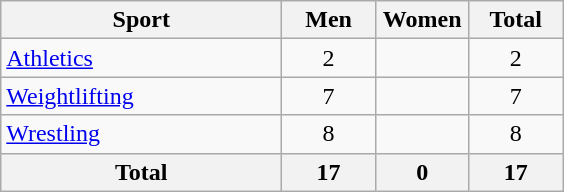<table class="wikitable sortable" style="text-align:center;">
<tr>
<th width=180>Sport</th>
<th width=55>Men</th>
<th width=55>Women</th>
<th width=55>Total</th>
</tr>
<tr>
<td align=left><a href='#'>Athletics</a></td>
<td>2</td>
<td></td>
<td>2</td>
</tr>
<tr>
<td align=left><a href='#'>Weightlifting</a></td>
<td>7</td>
<td></td>
<td>7</td>
</tr>
<tr>
<td align=left><a href='#'>Wrestling</a></td>
<td>8</td>
<td></td>
<td>8</td>
</tr>
<tr class="sortbottom">
<th>Total</th>
<th>17</th>
<th>0</th>
<th>17</th>
</tr>
</table>
